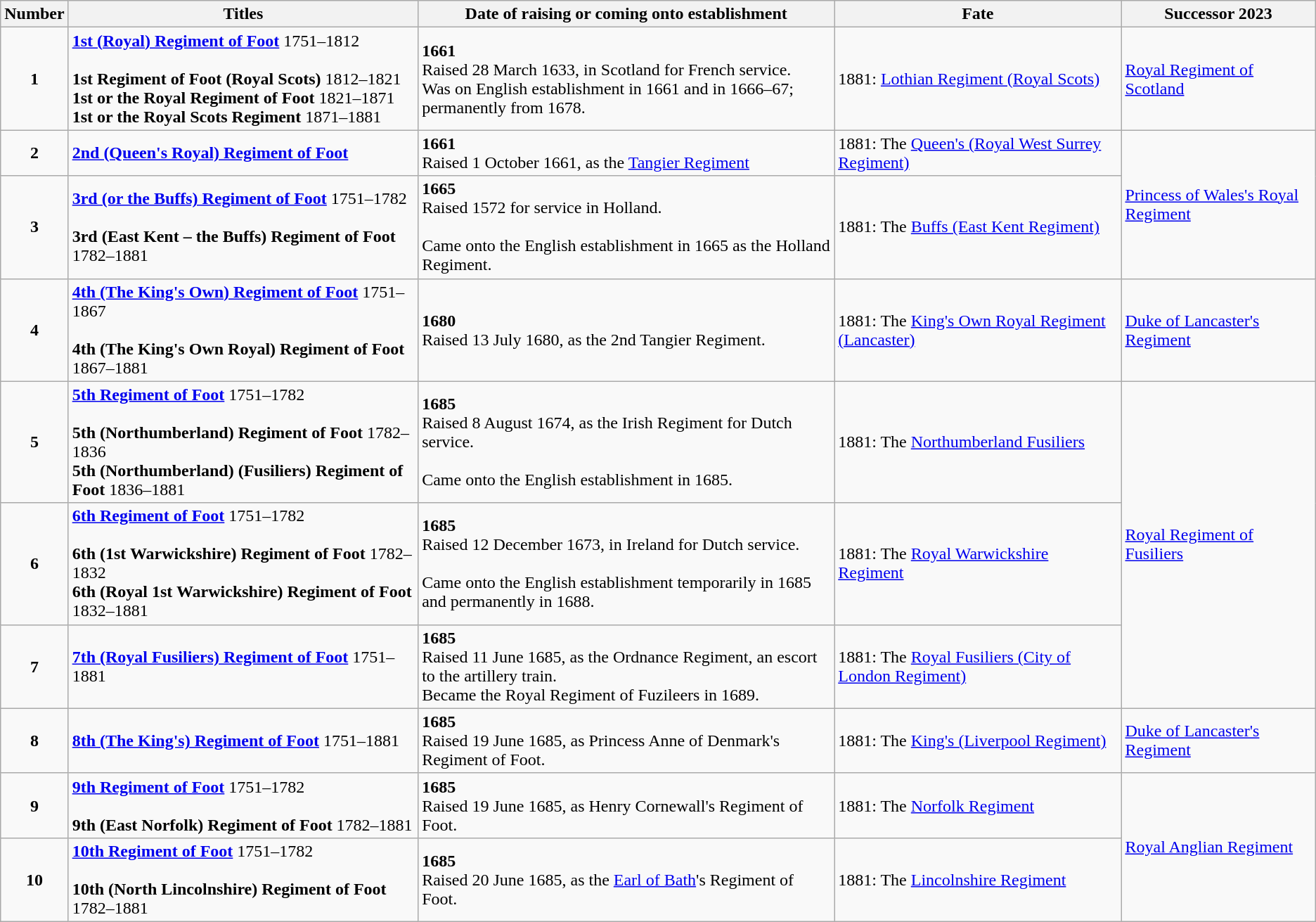<table class="wikitable">
<tr>
<th>Number</th>
<th>Titles</th>
<th>Date of raising or coming onto establishment</th>
<th>Fate</th>
<th>Successor 2023</th>
</tr>
<tr>
<td align=center valign=middle><strong>1</strong></td>
<td><strong><a href='#'>1st (Royal) Regiment of Foot</a></strong> 1751–1812<br><br><strong>1st Regiment of Foot (Royal Scots)</strong> 1812–1821
<br><strong>1st or the Royal Regiment of Foot</strong> 1821–1871
<br><strong>1st or the Royal Scots Regiment</strong> 1871–1881</td>
<td><strong>1661</strong><br>Raised 28 March 1633, in Scotland for French service.<br>Was on English establishment in 1661 and in 1666–67; permanently from 1678.</td>
<td>1881: <a href='#'>Lothian Regiment (Royal Scots)</a></td>
<td><a href='#'>Royal Regiment of Scotland</a></td>
</tr>
<tr>
<td align=center valign=middle><strong>2</strong></td>
<td><strong><a href='#'>2nd (Queen's Royal) Regiment of Foot</a></strong></td>
<td><strong>1661</strong><br>Raised 1 October 1661, as the <a href='#'>Tangier Regiment</a></td>
<td>1881: The <a href='#'>Queen's (Royal West Surrey Regiment)</a></td>
<td rowspan=2><a href='#'>Princess of Wales's Royal Regiment</a></td>
</tr>
<tr>
<td align=center valign=middle><strong>3</strong></td>
<td><strong><a href='#'>3rd (or the Buffs) Regiment of Foot</a></strong> 1751–1782<br><br><strong>3rd (East Kent – the Buffs) Regiment of Foot</strong> 1782–1881</td>
<td><strong>1665</strong><br>Raised 1572 for service in Holland.<br><br>Came onto the English establishment in 1665 as the Holland Regiment.</td>
<td>1881: The <a href='#'>Buffs (East Kent Regiment)</a></td>
</tr>
<tr>
<td align=center valign=middle><strong>4</strong></td>
<td><strong><a href='#'>4th (The King's Own) Regiment of Foot</a></strong> 1751–1867<br><br><strong>4th (The King's Own Royal) Regiment of Foot</strong> 1867–1881</td>
<td><strong>1680</strong><br>Raised 13 July 1680, as the 2nd Tangier Regiment.</td>
<td>1881: The <a href='#'>King's Own Royal Regiment (Lancaster)</a></td>
<td><a href='#'>Duke of Lancaster's Regiment</a></td>
</tr>
<tr>
<td align=center valign=middle><strong>5</strong></td>
<td><strong><a href='#'>5th Regiment of Foot</a></strong> 1751–1782<br><br><strong>5th (Northumberland) Regiment of Foot</strong> 1782–1836<br>
<strong>5th (Northumberland) (Fusiliers) Regiment of Foot</strong> 1836–1881</td>
<td><strong>1685</strong><br>Raised 8 August 1674, as the Irish Regiment for Dutch service.<br><br>Came onto the English establishment in 1685.</td>
<td>1881: The <a href='#'>Northumberland Fusiliers</a></td>
<td rowspan=3><a href='#'>Royal Regiment of Fusiliers</a></td>
</tr>
<tr>
<td align=center valign=middle><strong>6</strong></td>
<td><strong><a href='#'>6th Regiment of Foot</a></strong> 1751–1782<br><br><strong>6th (1st Warwickshire) Regiment of Foot</strong> 1782–1832<br>
<strong>6th (Royal 1st Warwickshire) Regiment of Foot</strong> 1832–1881</td>
<td><strong>1685</strong><br>Raised 12 December 1673, in Ireland for Dutch service.<br><br>Came onto the English establishment temporarily in 1685 and permanently in 1688.</td>
<td>1881: The <a href='#'>Royal Warwickshire Regiment</a></td>
</tr>
<tr>
<td align=center valign=middle><strong>7</strong></td>
<td><strong><a href='#'>7th (Royal Fusiliers) Regiment of Foot</a></strong> 1751–1881</td>
<td><strong>1685</strong><br>Raised 11 June 1685, as the Ordnance Regiment, an escort to the artillery train.<br>Became the Royal Regiment of Fuzileers in 1689.</td>
<td>1881: The <a href='#'>Royal Fusiliers (City of London Regiment)</a></td>
</tr>
<tr>
<td align=center valign=middle><strong>8</strong></td>
<td><strong><a href='#'>8th (The King's) Regiment of Foot</a></strong> 1751–1881</td>
<td><strong>1685</strong><br>Raised 19 June 1685, as Princess Anne of Denmark's Regiment of Foot.</td>
<td>1881: The <a href='#'>King's (Liverpool Regiment)</a></td>
<td><a href='#'>Duke of Lancaster's Regiment</a></td>
</tr>
<tr>
<td align=center valign=middle><strong>9</strong></td>
<td><strong><a href='#'>9th Regiment of Foot</a></strong> 1751–1782<br><br><strong>9th (East Norfolk) Regiment of Foot</strong> 1782–1881</td>
<td><strong>1685</strong><br>Raised 19 June 1685, as Henry Cornewall's Regiment of Foot.</td>
<td>1881: The <a href='#'>Norfolk Regiment</a></td>
<td rowspan=2><a href='#'>Royal Anglian Regiment</a></td>
</tr>
<tr>
<td align=center valign=middle><strong>10</strong></td>
<td><strong><a href='#'>10th Regiment of Foot</a></strong> 1751–1782<br><br><strong>10th (North Lincolnshire) Regiment of Foot</strong> 1782–1881</td>
<td><strong>1685</strong><br>Raised 20 June 1685, as the <a href='#'>Earl of Bath</a>'s Regiment of Foot.</td>
<td>1881: The <a href='#'>Lincolnshire Regiment</a></td>
</tr>
</table>
